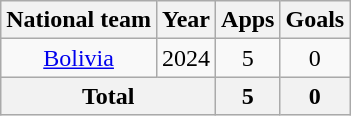<table class=wikitable style=text-align:center>
<tr>
<th>National team</th>
<th>Year</th>
<th>Apps</th>
<th>Goals</th>
</tr>
<tr>
<td><a href='#'>Bolivia</a></td>
<td>2024</td>
<td>5</td>
<td>0</td>
</tr>
<tr>
<th colspan="2">Total</th>
<th>5</th>
<th>0</th>
</tr>
</table>
